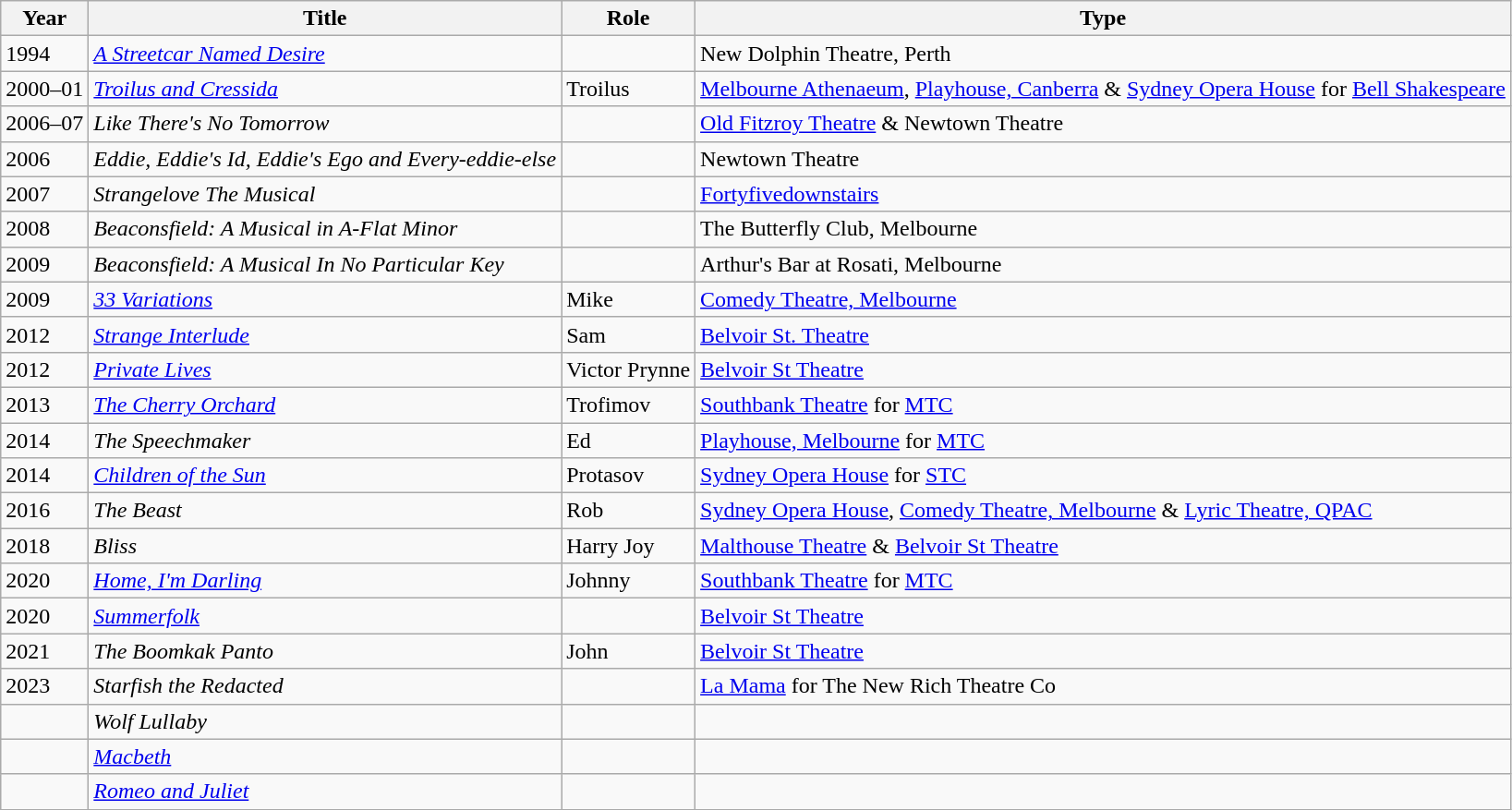<table class="wikitable">
<tr>
<th>Year</th>
<th>Title</th>
<th>Role</th>
<th>Type</th>
</tr>
<tr>
<td>1994</td>
<td><em><a href='#'>A Streetcar Named Desire</a></em></td>
<td></td>
<td>New Dolphin Theatre, Perth</td>
</tr>
<tr>
<td>2000–01</td>
<td><em><a href='#'>Troilus and Cressida</a></em></td>
<td>Troilus</td>
<td><a href='#'>Melbourne Athenaeum</a>, <a href='#'>Playhouse, Canberra</a> & <a href='#'>Sydney Opera House</a> for <a href='#'>Bell Shakespeare</a></td>
</tr>
<tr>
<td>2006–07</td>
<td><em>Like There's No Tomorrow</em></td>
<td></td>
<td><a href='#'>Old Fitzroy Theatre</a> & Newtown Theatre</td>
</tr>
<tr>
<td>2006</td>
<td><em>Eddie, Eddie's Id, Eddie's Ego and Every-eddie-else</em></td>
<td></td>
<td>Newtown Theatre</td>
</tr>
<tr>
<td>2007</td>
<td><em>Strangelove The Musical</em></td>
<td></td>
<td><a href='#'>Fortyfivedownstairs</a></td>
</tr>
<tr>
<td>2008</td>
<td><em>Beaconsfield: A Musical in A-Flat Minor</em></td>
<td></td>
<td>The Butterfly Club, Melbourne</td>
</tr>
<tr>
<td>2009</td>
<td><em>Beaconsfield: A Musical In No Particular Key</em></td>
<td></td>
<td>Arthur's Bar at Rosati, Melbourne</td>
</tr>
<tr>
<td>2009</td>
<td><em><a href='#'>33 Variations</a></em></td>
<td>Mike</td>
<td><a href='#'>Comedy Theatre, Melbourne</a></td>
</tr>
<tr>
<td>2012</td>
<td><em><a href='#'>Strange Interlude</a></em></td>
<td>Sam</td>
<td><a href='#'>Belvoir St. Theatre</a></td>
</tr>
<tr>
<td>2012</td>
<td><em><a href='#'>Private Lives</a></em></td>
<td>Victor Prynne</td>
<td><a href='#'>Belvoir St Theatre</a></td>
</tr>
<tr>
<td>2013</td>
<td><em><a href='#'>The Cherry Orchard</a></em></td>
<td>Trofimov</td>
<td><a href='#'>Southbank Theatre</a> for <a href='#'>MTC</a></td>
</tr>
<tr>
<td>2014</td>
<td><em>The Speechmaker</em></td>
<td>Ed</td>
<td><a href='#'>Playhouse, Melbourne</a> for <a href='#'>MTC</a></td>
</tr>
<tr>
<td>2014</td>
<td><em><a href='#'>Children of the Sun</a></em></td>
<td>Protasov</td>
<td><a href='#'>Sydney Opera House</a> for <a href='#'>STC</a></td>
</tr>
<tr>
<td>2016</td>
<td><em>The Beast</em></td>
<td>Rob</td>
<td><a href='#'>Sydney Opera House</a>, <a href='#'>Comedy Theatre, Melbourne</a> & <a href='#'>Lyric Theatre, QPAC</a></td>
</tr>
<tr>
<td>2018</td>
<td><em>Bliss</em></td>
<td>Harry Joy</td>
<td><a href='#'>Malthouse Theatre</a> & <a href='#'>Belvoir St Theatre</a></td>
</tr>
<tr>
<td>2020</td>
<td><em><a href='#'>Home, I'm Darling</a></em></td>
<td>Johnny</td>
<td><a href='#'>Southbank Theatre</a> for <a href='#'>MTC</a></td>
</tr>
<tr>
<td>2020</td>
<td><em><a href='#'>Summerfolk</a></em></td>
<td></td>
<td><a href='#'>Belvoir St Theatre</a></td>
</tr>
<tr>
<td>2021</td>
<td><em>The Boomkak Panto</em></td>
<td>John</td>
<td><a href='#'>Belvoir St Theatre</a></td>
</tr>
<tr>
<td>2023</td>
<td><em>Starfish the Redacted</em></td>
<td></td>
<td><a href='#'>La Mama</a> for The New Rich Theatre Co</td>
</tr>
<tr>
<td></td>
<td><em>Wolf Lullaby</em></td>
<td></td>
<td></td>
</tr>
<tr>
<td></td>
<td><em><a href='#'>Macbeth</a></em></td>
<td></td>
<td></td>
</tr>
<tr>
<td></td>
<td><em><a href='#'>Romeo and Juliet</a></em></td>
<td></td>
<td></td>
</tr>
</table>
